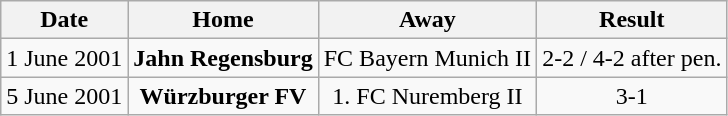<table class="wikitable">
<tr>
<th>Date</th>
<th>Home</th>
<th>Away</th>
<th>Result</th>
</tr>
<tr align="center">
<td>1 June 2001</td>
<td><strong>Jahn Regensburg</strong></td>
<td>FC Bayern Munich II</td>
<td>2-2 / 4-2 after pen.</td>
</tr>
<tr align="center">
<td>5 June 2001</td>
<td><strong>Würzburger FV</strong></td>
<td>1. FC Nuremberg II</td>
<td>3-1</td>
</tr>
</table>
